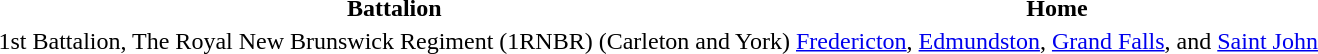<table>
<tr>
<th>Battalion</th>
<th>Home</th>
</tr>
<tr>
<td>1st Battalion, The Royal New Brunswick Regiment (1RNBR) (Carleton and York)</td>
<td><a href='#'>Fredericton</a>, <a href='#'>Edmundston</a>, <a href='#'>Grand Falls</a>, and <a href='#'>Saint John</a></td>
</tr>
</table>
